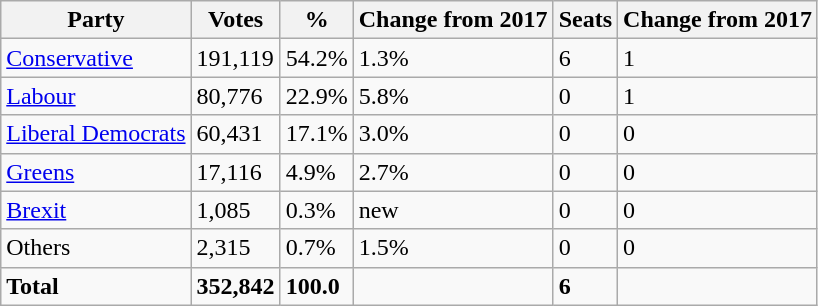<table class="wikitable">
<tr>
<th>Party</th>
<th>Votes</th>
<th>%</th>
<th>Change from 2017</th>
<th>Seats</th>
<th>Change from 2017</th>
</tr>
<tr>
<td><a href='#'>Conservative</a></td>
<td>191,119</td>
<td>54.2%</td>
<td>1.3%</td>
<td>6</td>
<td>1</td>
</tr>
<tr>
<td><a href='#'>Labour</a></td>
<td>80,776</td>
<td>22.9%</td>
<td>5.8%</td>
<td>0</td>
<td>1</td>
</tr>
<tr>
<td><a href='#'>Liberal Democrats</a></td>
<td>60,431</td>
<td>17.1%</td>
<td>3.0%</td>
<td>0</td>
<td>0</td>
</tr>
<tr>
<td><a href='#'>Greens</a></td>
<td>17,116</td>
<td>4.9%</td>
<td>2.7%</td>
<td>0</td>
<td>0</td>
</tr>
<tr>
<td><a href='#'>Brexit</a></td>
<td>1,085</td>
<td>0.3%</td>
<td>new</td>
<td>0</td>
<td>0</td>
</tr>
<tr>
<td>Others</td>
<td>2,315</td>
<td>0.7%</td>
<td>1.5%</td>
<td>0</td>
<td>0</td>
</tr>
<tr>
<td><strong>Total</strong></td>
<td><strong>352,842</strong></td>
<td><strong>100.0</strong></td>
<td></td>
<td><strong>6</strong></td>
<td></td>
</tr>
</table>
